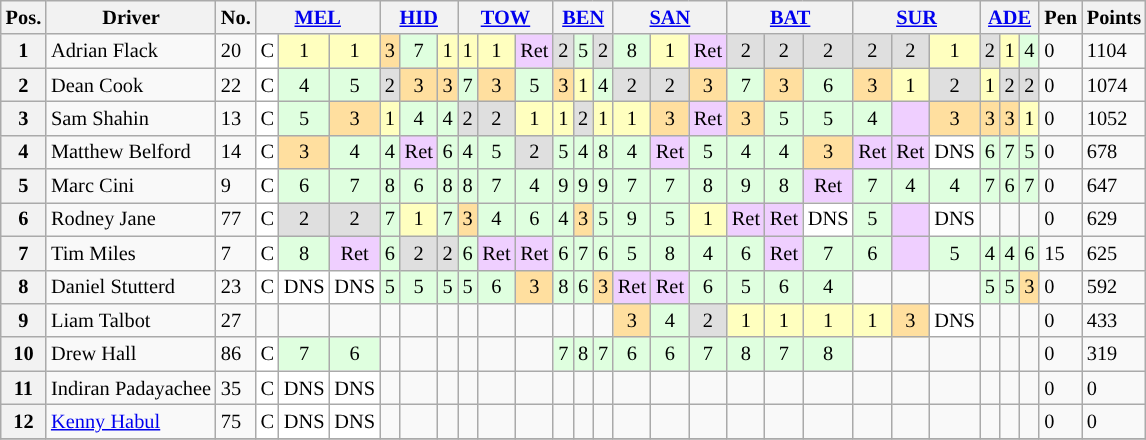<table class="wikitable" style="font-size: 85%">
<tr>
<th>Pos.</th>
<th>Driver</th>
<th>No.</th>
<th colspan="3"><a href='#'>MEL</a></th>
<th colspan="3"><a href='#'>HID</a></th>
<th colspan="3"><a href='#'>TOW</a></th>
<th colspan="3"><a href='#'>BEN</a></th>
<th colspan="3"><a href='#'>SAN</a></th>
<th colspan="3"><a href='#'>BAT</a></th>
<th colspan="3"><a href='#'>SUR</a></th>
<th colspan=3><a href='#'>ADE</a></th>
<th>Pen</th>
<th>Points</th>
</tr>
<tr>
<th>1</th>
<td> Adrian Flack</td>
<td>20</td>
<td align=center style=background:#ffffff>C</td>
<td align=center style=background:#ffffbf>1</td>
<td align=center style=background:#ffffbf>1</td>
<td align=center style=background:#ffdf9f>3</td>
<td align=center style=background:#dfffdf>7</td>
<td align=center style=background:#ffffbf>1</td>
<td align=center style=background:#ffffbf>1</td>
<td align=center style=background:#ffffbf>1</td>
<td align=center style=background:#efcfff>Ret</td>
<td align=center style=background:#dfdfdf>2</td>
<td align=center style=background:#dfffdf>5</td>
<td align=center style=background:#dfdfdf>2</td>
<td align=center style=background:#dfffdf>8</td>
<td align=center style=background:#ffffbf>1</td>
<td align=center style=background:#efcfff>Ret</td>
<td align=center style=background:#dfdfdf>2</td>
<td align=center style=background:#dfdfdf>2</td>
<td align=center style=background:#dfdfdf>2</td>
<td align=center style=background:#dfdfdf>2</td>
<td align=center style=background:#dfdfdf>2</td>
<td align=center style=background:#ffffbf>1</td>
<td align=center style=background:#dfdfdf>2</td>
<td align=center style=background:#ffffbf>1</td>
<td align=center style=background:#dfffdf>4</td>
<td>0</td>
<td>1104</td>
</tr>
<tr>
<th>2</th>
<td> Dean Cook</td>
<td>22</td>
<td align=center style=background:#ffffff>C</td>
<td align=center style=background:#dfffdf>4</td>
<td align=center style=background:#dfffdf>5</td>
<td align=center style=background:#dfdfdf>2</td>
<td align=center style=background:#ffdf9f>3</td>
<td align=center style=background:#ffdf9f>3</td>
<td align=center style=background:#dfffdf>7</td>
<td align=center style=background:#ffdf9f>3</td>
<td align=center style=background:#dfffdf>5</td>
<td align=center style=background:#ffdf9f>3</td>
<td align=center style=background:#ffffbf>1</td>
<td align=center style=background:#dfffdf>4</td>
<td align=center style=background:#dfdfdf>2</td>
<td align=center style=background:#dfdfdf>2</td>
<td align=center style=background:#ffdf9f>3</td>
<td align=center style=background:#dfffdf>7</td>
<td align=center style=background:#ffdf9f>3</td>
<td align=center style=background:#dfffdf>6</td>
<td align=center style=background:#ffdf9f>3</td>
<td align=center style=background:#ffffbf>1</td>
<td align=center style=background:#dfdfdf>2</td>
<td align=center style=background:#ffffbf>1</td>
<td align=center style=background:#dfdfdf>2</td>
<td align=center style=background:#dfdfdf>2</td>
<td>0</td>
<td>1074</td>
</tr>
<tr>
<th>3</th>
<td> Sam Shahin</td>
<td>13</td>
<td align=center style=background:#ffffff>C</td>
<td align=center style=background:#dfffdf>5</td>
<td align=center style=background:#ffdf9f>3</td>
<td align=center style=background:#ffffbf>1</td>
<td align=center style=background:#dfffdf>4</td>
<td align=center style=background:#dfffdf>4</td>
<td align=center style=background:#dfdfdf>2</td>
<td align=center style=background:#dfdfdf>2</td>
<td align=center style=background:#ffffbf>1</td>
<td align=center style=background:#ffffbf>1</td>
<td align=center style=background:#dfdfdf>2</td>
<td align=center style=background:#ffffbf>1</td>
<td align=center style=background:#ffffbf>1</td>
<td align=center style=background:#ffdf9f>3</td>
<td align=center style=background:#efcfff>Ret</td>
<td align=center style=background:#ffdf9f>3</td>
<td align=center style=background:#dfffdf>5</td>
<td align=center style=background:#dfffdf>5</td>
<td align=center style=background:#dfffdf>4</td>
<td align=center style=background:#efcfff></td>
<td align=center style=background:#ffdf9f>3</td>
<td align=center style=background:#ffdf9f>3</td>
<td align=center style=background:#ffdf9f>3</td>
<td align=center style=background:#ffffbf>1</td>
<td>0</td>
<td>1052</td>
</tr>
<tr>
<th>4</th>
<td> Matthew Belford</td>
<td>14</td>
<td align=center style=background:#ffffff>C</td>
<td align=center style=background:#ffdf9f>3</td>
<td align=center style=background:#dfffdf>4</td>
<td align=center style=background:#dfffdf>4</td>
<td align=center style=background:#efcfff>Ret</td>
<td align=center style=background:#dfffdf>6</td>
<td align=center style=background:#dfffdf>4</td>
<td align=center style=background:#dfffdf>5</td>
<td align=center style=background:#dfdfdf>2</td>
<td align=center style=background:#dfffdf>5</td>
<td align=center style=background:#dfffdf>4</td>
<td align=center style=background:#dfffdf>8</td>
<td align=center style=background:#dfffdf>4</td>
<td align=center style=background:#efcfff>Ret</td>
<td align=center style=background:#dfffdf>5</td>
<td align=center style=background:#dfffdf>4</td>
<td align=center style=background:#dfffdf>4</td>
<td align=center style=background:#ffdf9f>3</td>
<td align=center style=background:#efcfff>Ret</td>
<td align=center style=background:#efcfff>Ret</td>
<td align=center style=background:#ffffff>DNS</td>
<td align=center style=background:#dfffdf>6</td>
<td align=center style=background:#dfffdf>7</td>
<td align=center style=background:#dfffdf>5</td>
<td>0</td>
<td>678</td>
</tr>
<tr>
<th>5</th>
<td> Marc Cini</td>
<td>9</td>
<td align=center style=background:#ffffff>C</td>
<td align=center style=background:#dfffdf>6</td>
<td align=center style=background:#dfffdf>7</td>
<td align=center style=background:#dfffdf>8</td>
<td align=center style=background:#dfffdf>6</td>
<td align=center style=background:#dfffdf>8</td>
<td align=center style=background:#dfffdf>8</td>
<td align=center style=background:#dfffdf>7</td>
<td align=center style=background:#dfffdf>4</td>
<td align=center style=background:#dfffdf>9</td>
<td align=center style=background:#dfffdf>9</td>
<td align=center style=background:#dfffdf>9</td>
<td align=center style=background:#dfffdf>7</td>
<td align=center style=background:#dfffdf>7</td>
<td align=center style=background:#dfffdf>8</td>
<td align=center style=background:#dfffdf>9</td>
<td align=center style=background:#dfffdf>8</td>
<td align=center style=background:#efcfff>Ret</td>
<td align=center style=background:#dfffdf>7</td>
<td align=center style=background:#dfffdf>4</td>
<td align=center style=background:#dfffdf>4</td>
<td align=center style=background:#dfffdf>7</td>
<td align=center style=background:#dfffdf>6</td>
<td align=center style=background:#dfffdf>7</td>
<td>0</td>
<td>647</td>
</tr>
<tr>
<th>6</th>
<td> Rodney Jane</td>
<td>77</td>
<td align=center style=background:#ffffff>C</td>
<td align=center style=background:#dfdfdf>2</td>
<td align=center style=background:#dfdfdf>2</td>
<td align=center style=background:#dfffdf>7</td>
<td align=center style=background:#ffffbf>1</td>
<td align=center style=background:#dfffdf>7</td>
<td align=center style=background:#ffdf9f>3</td>
<td align=center style=background:#dfffdf>4</td>
<td align=center style=background:#dfffdf>6</td>
<td align=center style=background:#dfffdf>4</td>
<td align=center style=background:#ffdf9f>3</td>
<td align=center style=background:#dfffdf>5</td>
<td align=center style=background:#dfffdf>9</td>
<td align=center style=background:#dfffdf>5</td>
<td align=center style=background:#ffffbf>1</td>
<td align=center style=background:#efcfff>Ret</td>
<td align=center style=background:#efcfff>Ret</td>
<td align=center style=background:#ffffff>DNS</td>
<td align=center style=background:#dfffdf>5</td>
<td align=center style=background:#efcfff></td>
<td align=center style=background:#ffffff>DNS</td>
<td></td>
<td></td>
<td></td>
<td>0</td>
<td>629</td>
</tr>
<tr>
<th>7</th>
<td> Tim Miles</td>
<td>7</td>
<td align=center style=background:#ffffff>C</td>
<td align=center style=background:#dfffdf>8</td>
<td align=center style=background:#efcfff>Ret</td>
<td align=center style=background:#dfffdf>6</td>
<td align=center style=background:#dfdfdf>2</td>
<td align=center style=background:#dfdfdf>2</td>
<td align=center style=background:#dfffdf>6</td>
<td align=center style=background:#efcfff>Ret</td>
<td align=center style=background:#efcfff>Ret</td>
<td align=center style=background:#dfffdf>6</td>
<td align=center style=background:#dfffdf>7</td>
<td align=center style=background:#dfffdf>6</td>
<td align=center style=background:#dfffdf>5</td>
<td align=center style=background:#dfffdf>8</td>
<td align=center style=background:#dfffdf>4</td>
<td align=center style=background:#dfffdf>6</td>
<td align=center style=background:#efcfff>Ret</td>
<td align=center style=background:#dfffdf>7</td>
<td align=center style=background:#dfffdf>6</td>
<td align=center style=background:#efcfff></td>
<td align=center style=background:#dfffdf>5</td>
<td align=center style=background:#dfffdf>4</td>
<td align=center style=background:#dfffdf>4</td>
<td align=center style=background:#dfffdf>6</td>
<td>15</td>
<td>625</td>
</tr>
<tr>
<th>8</th>
<td> Daniel Stutterd</td>
<td>23</td>
<td align=center style=background:#ffffff>C</td>
<td align=center style=background:#ffffff>DNS</td>
<td align=center style=background:#ffffff>DNS</td>
<td align=center style=background:#dfffdf>5</td>
<td align=center style=background:#dfffdf>5</td>
<td align=center style=background:#dfffdf>5</td>
<td align=center style=background:#dfffdf>5</td>
<td align=center style=background:#dfffdf>6</td>
<td align=center style=background:#ffdf9f>3</td>
<td align=center style=background:#dfffdf>8</td>
<td align=center style=background:#dfffdf>6</td>
<td align=center style=background:#ffdf9f>3</td>
<td align=center style=background:#efcfff>Ret</td>
<td align=center style=background:#efcfff>Ret</td>
<td align=center style=background:#dfffdf>6</td>
<td align=center style=background:#dfffdf>5</td>
<td align=center style=background:#dfffdf>6</td>
<td align=center style=background:#dfffdf>4</td>
<td></td>
<td></td>
<td></td>
<td align=center style=background:#dfffdf>5</td>
<td align=center style=background:#dfffdf>5</td>
<td align=center style=background:#ffdf9f>3</td>
<td>0</td>
<td>592</td>
</tr>
<tr>
<th>9</th>
<td> Liam Talbot</td>
<td>27</td>
<td></td>
<td></td>
<td></td>
<td></td>
<td></td>
<td></td>
<td></td>
<td></td>
<td></td>
<td></td>
<td></td>
<td></td>
<td align=center style=background:#ffdf9f>3</td>
<td align=center style=background:#dfffdf>4</td>
<td align=center style=background:#dfdfdf>2</td>
<td align=center style=background:#ffffbf>1</td>
<td align=center style=background:#ffffbf>1</td>
<td align=center style=background:#ffffbf>1</td>
<td align=center style=background:#ffffbf>1</td>
<td align=center style=background:#ffdf9f>3</td>
<td align=center style=background:#ffffff>DNS</td>
<td></td>
<td></td>
<td></td>
<td>0</td>
<td>433</td>
</tr>
<tr>
<th>10</th>
<td> Drew Hall</td>
<td>86</td>
<td align=center style=background:#ffffff>C</td>
<td align=center style=background:#dfffdf>7</td>
<td align=center style=background:#dfffdf>6</td>
<td></td>
<td></td>
<td></td>
<td></td>
<td></td>
<td></td>
<td align=center style=background:#dfffdf>7</td>
<td align=center style=background:#dfffdf>8</td>
<td align=center style=background:#dfffdf>7</td>
<td align=center style=background:#dfffdf>6</td>
<td align=center style=background:#dfffdf>6</td>
<td align=center style=background:#dfffdf>7</td>
<td align=center style=background:#dfffdf>8</td>
<td align=center style=background:#dfffdf>7</td>
<td align=center style=background:#dfffdf>8</td>
<td></td>
<td></td>
<td></td>
<td></td>
<td></td>
<td></td>
<td>0</td>
<td>319</td>
</tr>
<tr>
<th>11</th>
<td> Indiran Padayachee</td>
<td>35</td>
<td align=center style=background:#ffffff>C</td>
<td align=center style=background:#ffffff>DNS</td>
<td align=center style=background:#ffffff>DNS</td>
<td></td>
<td></td>
<td></td>
<td></td>
<td></td>
<td></td>
<td></td>
<td></td>
<td></td>
<td></td>
<td></td>
<td></td>
<td></td>
<td></td>
<td></td>
<td></td>
<td></td>
<td></td>
<td></td>
<td></td>
<td></td>
<td>0</td>
<td>0</td>
</tr>
<tr>
<th>12</th>
<td> <a href='#'>Kenny Habul</a></td>
<td>75</td>
<td align=center style=background:#ffffff>C</td>
<td align=center style=background:#ffffff>DNS</td>
<td align=center style=background:#ffffff>DNS</td>
<td></td>
<td></td>
<td></td>
<td></td>
<td></td>
<td></td>
<td></td>
<td></td>
<td></td>
<td></td>
<td></td>
<td></td>
<td></td>
<td></td>
<td></td>
<td></td>
<td></td>
<td></td>
<td></td>
<td></td>
<td></td>
<td>0</td>
<td>0</td>
</tr>
<tr>
</tr>
</table>
